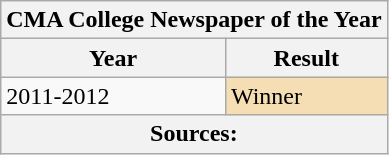<table class="wikitable">
<tr>
<th colspan="2">CMA College Newspaper of the Year</th>
</tr>
<tr>
<th>Year</th>
<th>Result</th>
</tr>
<tr>
<td>2011-2012</td>
<td style="background:wheat;">Winner</td>
</tr>
<tr>
<th colspan="2">Sources:</th>
</tr>
</table>
